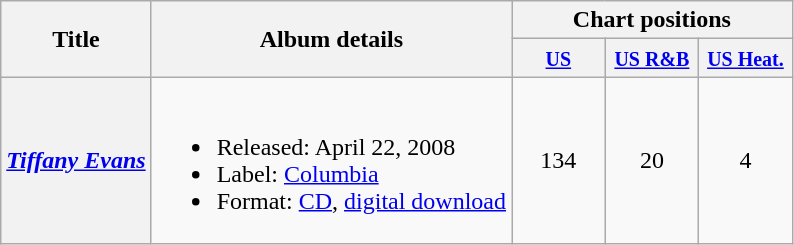<table class="wikitable plainrowheaders">
<tr>
<th rowspan="2">Title</th>
<th rowspan="2">Album details</th>
<th colspan="3">Chart positions</th>
</tr>
<tr>
<th width="55"><small><a href='#'>US</a></small></th>
<th width="55"><small><a href='#'>US R&B</a></small></th>
<th width="55"><small><a href='#'>US Heat.</a></small></th>
</tr>
<tr>
<th scope="row"><em><a href='#'>Tiffany Evans</a></em></th>
<td><br><ul><li>Released: April 22, 2008</li><li>Label: <a href='#'>Columbia</a></li><li>Format: <a href='#'>CD</a>, <a href='#'>digital download</a></li></ul></td>
<td style="text-align:center;">134</td>
<td style="text-align:center;">20</td>
<td style="text-align:center;">4</td>
</tr>
</table>
